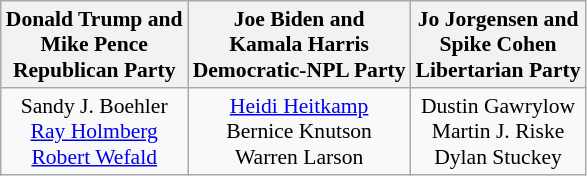<table class="wikitable" style="font-size:90%;text-align:center;">
<tr>
<th>Donald Trump and<br> Mike Pence<br>Republican Party</th>
<th>Joe Biden and<br> Kamala Harris<br>Democratic-NPL Party</th>
<th>Jo Jorgensen and<br> Spike Cohen<br>Libertarian Party</th>
</tr>
<tr>
<td>Sandy J. Boehler<br><a href='#'>Ray Holmberg</a><br><a href='#'>Robert Wefald</a></td>
<td><a href='#'>Heidi Heitkamp</a><br>Bernice Knutson<br>Warren Larson</td>
<td>Dustin Gawrylow<br>Martin J. Riske<br>Dylan Stuckey</td>
</tr>
</table>
